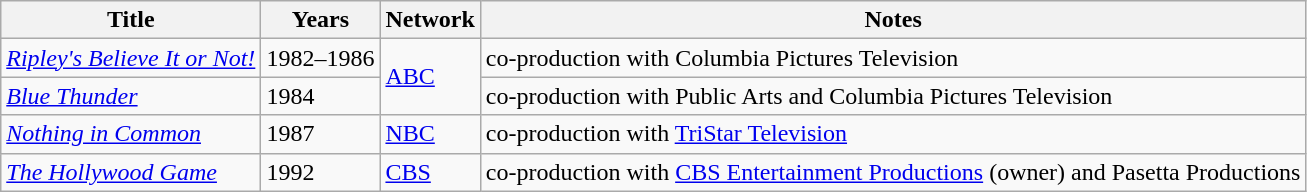<table class="wikitable sortable">
<tr>
<th>Title</th>
<th>Years</th>
<th>Network</th>
<th>Notes</th>
</tr>
<tr>
<td><em><a href='#'>Ripley's Believe It or Not!</a></em></td>
<td>1982–1986</td>
<td rowspan="2"><a href='#'>ABC</a></td>
<td>co-production with Columbia Pictures Television</td>
</tr>
<tr>
<td><em><a href='#'>Blue Thunder</a></em></td>
<td>1984</td>
<td>co-production with Public Arts and Columbia Pictures Television</td>
</tr>
<tr>
<td><em><a href='#'>Nothing in Common</a></em></td>
<td>1987</td>
<td><a href='#'>NBC</a></td>
<td>co-production with <a href='#'>TriStar Television</a></td>
</tr>
<tr>
<td><em><a href='#'>The Hollywood Game</a></em></td>
<td>1992</td>
<td><a href='#'>CBS</a></td>
<td>co-production with <a href='#'>CBS Entertainment Productions</a> (owner) and Pasetta Productions</td>
</tr>
</table>
